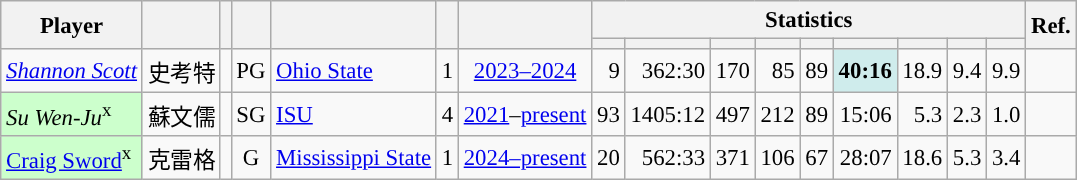<table class="wikitable sortable" style="font-size:95%; text-align:right;">
<tr>
<th rowspan="2">Player</th>
<th rowspan="2"></th>
<th rowspan="2"></th>
<th rowspan="2"></th>
<th rowspan="2"></th>
<th rowspan="2"></th>
<th rowspan="2"></th>
<th colspan="9">Statistics</th>
<th rowspan="2">Ref.</th>
</tr>
<tr>
<th></th>
<th></th>
<th></th>
<th></th>
<th></th>
<th></th>
<th></th>
<th></th>
<th></th>
</tr>
<tr>
<td align="left"><em><a href='#'>Shannon Scott</a></em></td>
<td align="left">史考特</td>
<td align="center"></td>
<td align="center">PG</td>
<td align="left"><a href='#'>Ohio State</a></td>
<td align="center">1</td>
<td align="center"><a href='#'>2023–2024</a></td>
<td>9</td>
<td>362:30</td>
<td>170</td>
<td>85</td>
<td>89</td>
<td bgcolor="#CFECEC"><strong>40:16</strong></td>
<td>18.9</td>
<td>9.4</td>
<td>9.9</td>
<td align="center"></td>
</tr>
<tr>
<td align="left" bgcolor="#CCFFCC"><em>Su Wen-Ju</em><sup>x</sup></td>
<td align="left">蘇文儒</td>
<td align="center"></td>
<td align="center">SG</td>
<td align="left"><a href='#'>ISU</a></td>
<td align="center">4</td>
<td align="center"><a href='#'>2021</a>–<a href='#'>present</a></td>
<td>93</td>
<td>1405:12</td>
<td>497</td>
<td>212</td>
<td>89</td>
<td>15:06</td>
<td>5.3</td>
<td>2.3</td>
<td>1.0</td>
<td align="center"></td>
</tr>
<tr>
<td align="left" bgcolor="#CCFFCC"><a href='#'>Craig Sword</a><sup>x</sup></td>
<td align="left">克雷格</td>
<td align="center"></td>
<td align="center">G</td>
<td align="left"><a href='#'>Mississippi State</a></td>
<td align="center">1</td>
<td align="center"><a href='#'>2024–present</a></td>
<td>20</td>
<td>562:33</td>
<td>371</td>
<td>106</td>
<td>67</td>
<td>28:07</td>
<td>18.6</td>
<td>5.3</td>
<td>3.4</td>
<td align="center"></td>
</tr>
</table>
